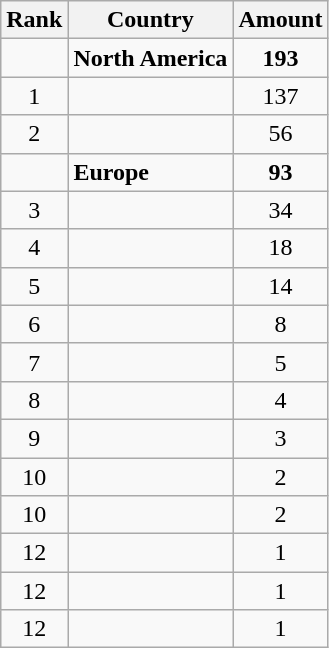<table class="wikitable" style="text-align: center;">
<tr>
<th>Rank</th>
<th>Country</th>
<th>Amount</th>
</tr>
<tr>
<td></td>
<td style="text-align: left;"><strong>North America</strong></td>
<td><strong>193</strong></td>
</tr>
<tr>
<td>1</td>
<td style="text-align: left;"></td>
<td>137</td>
</tr>
<tr>
<td>2</td>
<td style="text-align: left;"></td>
<td>56</td>
</tr>
<tr>
<td></td>
<td style="text-align: left;"><strong>Europe</strong></td>
<td><strong>93</strong></td>
</tr>
<tr>
<td>3</td>
<td style="text-align: left;"></td>
<td>34</td>
</tr>
<tr>
<td>4</td>
<td style="text-align: left;"></td>
<td>18</td>
</tr>
<tr>
<td>5</td>
<td style="text-align: left;"></td>
<td>14</td>
</tr>
<tr>
<td>6</td>
<td style="text-align: left;"></td>
<td>8</td>
</tr>
<tr>
<td>7</td>
<td style="text-align: left;"></td>
<td>5</td>
</tr>
<tr>
<td>8</td>
<td style="text-align: left;"></td>
<td>4</td>
</tr>
<tr>
<td>9</td>
<td style="text-align: left;"></td>
<td>3</td>
</tr>
<tr>
<td>10</td>
<td style="text-align: left;"></td>
<td>2</td>
</tr>
<tr>
<td>10</td>
<td style="text-align: left;"></td>
<td>2</td>
</tr>
<tr>
<td>12</td>
<td style="text-align: left;"></td>
<td>1</td>
</tr>
<tr>
<td>12</td>
<td style="text-align: left;"></td>
<td>1</td>
</tr>
<tr>
<td>12</td>
<td style="text-align: left;"></td>
<td>1</td>
</tr>
</table>
